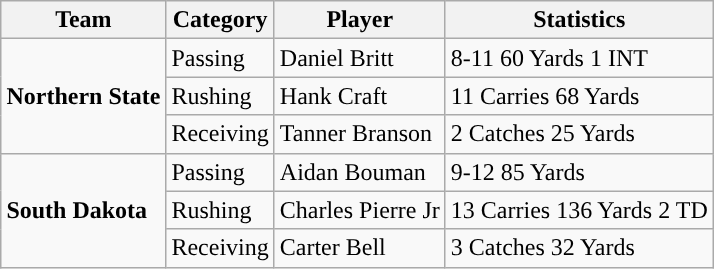<table class="wikitable" style="float: right;">
<tr>
<th>Team</th>
<th>Category</th>
<th>Player</th>
<th>Statistics</th>
</tr>
<tr>
<td rowspan=3><strong>Northern State</strong></td>
<td>Passing</td>
<td>Daniel Britt</td>
<td>8-11 60 Yards 1 INT</td>
</tr>
<tr>
<td>Rushing</td>
<td>Hank Craft</td>
<td>11 Carries 68 Yards</td>
</tr>
<tr>
<td>Receiving</td>
<td>Tanner Branson</td>
<td>2 Catches 25 Yards</td>
</tr>
<tr>
<td rowspan=3><strong>South Dakota</strong></td>
<td>Passing</td>
<td>Aidan Bouman</td>
<td>9-12 85 Yards</td>
</tr>
<tr>
<td>Rushing</td>
<td>Charles Pierre Jr</td>
<td>13 Carries 136 Yards 2 TD</td>
</tr>
<tr>
<td>Receiving</td>
<td>Carter Bell</td>
<td>3 Catches 32 Yards</td>
</tr>
</table>
